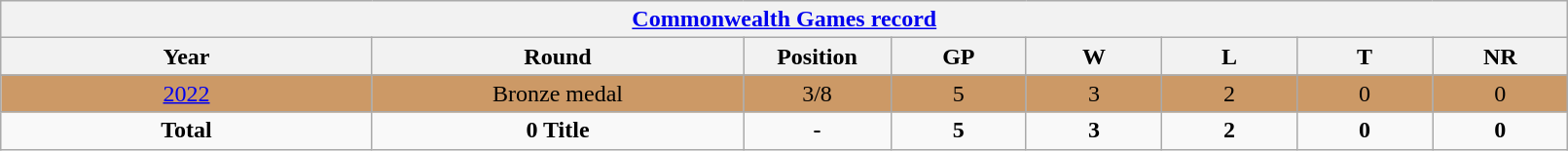<table class="wikitable" style="text-align: center; width:85%">
<tr>
<th colspan=10><a href='#'>Commonwealth Games record</a></th>
</tr>
<tr>
<th width=150>Year</th>
<th width=150>Round</th>
<th width=50>Position</th>
<th width=50>GP</th>
<th width=50>W</th>
<th width=50>L</th>
<th width=50>T</th>
<th width=50>NR</th>
</tr>
<tr>
</tr>
<tr style="background:#cc9966;">
<td> <a href='#'>2022</a></td>
<td>Bronze medal</td>
<td>3/8</td>
<td>5</td>
<td>3</td>
<td>2</td>
<td>0</td>
<td>0</td>
</tr>
<tr>
<td><strong>Total</strong></td>
<td><strong>0 Title</strong></td>
<td><strong>-</strong></td>
<td><strong>5</strong></td>
<td><strong>3</strong></td>
<td><strong>2</strong></td>
<td><strong>0</strong></td>
<td><strong>0</strong></td>
</tr>
</table>
